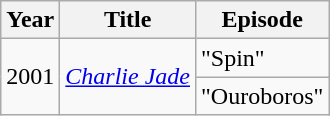<table class="wikitable">
<tr>
<th>Year</th>
<th>Title</th>
<th>Episode</th>
</tr>
<tr>
<td rowspan=2>2001</td>
<td rowspan=2><em><a href='#'>Charlie Jade</a></em></td>
<td>"Spin"</td>
</tr>
<tr>
<td>"Ouroboros"</td>
</tr>
</table>
